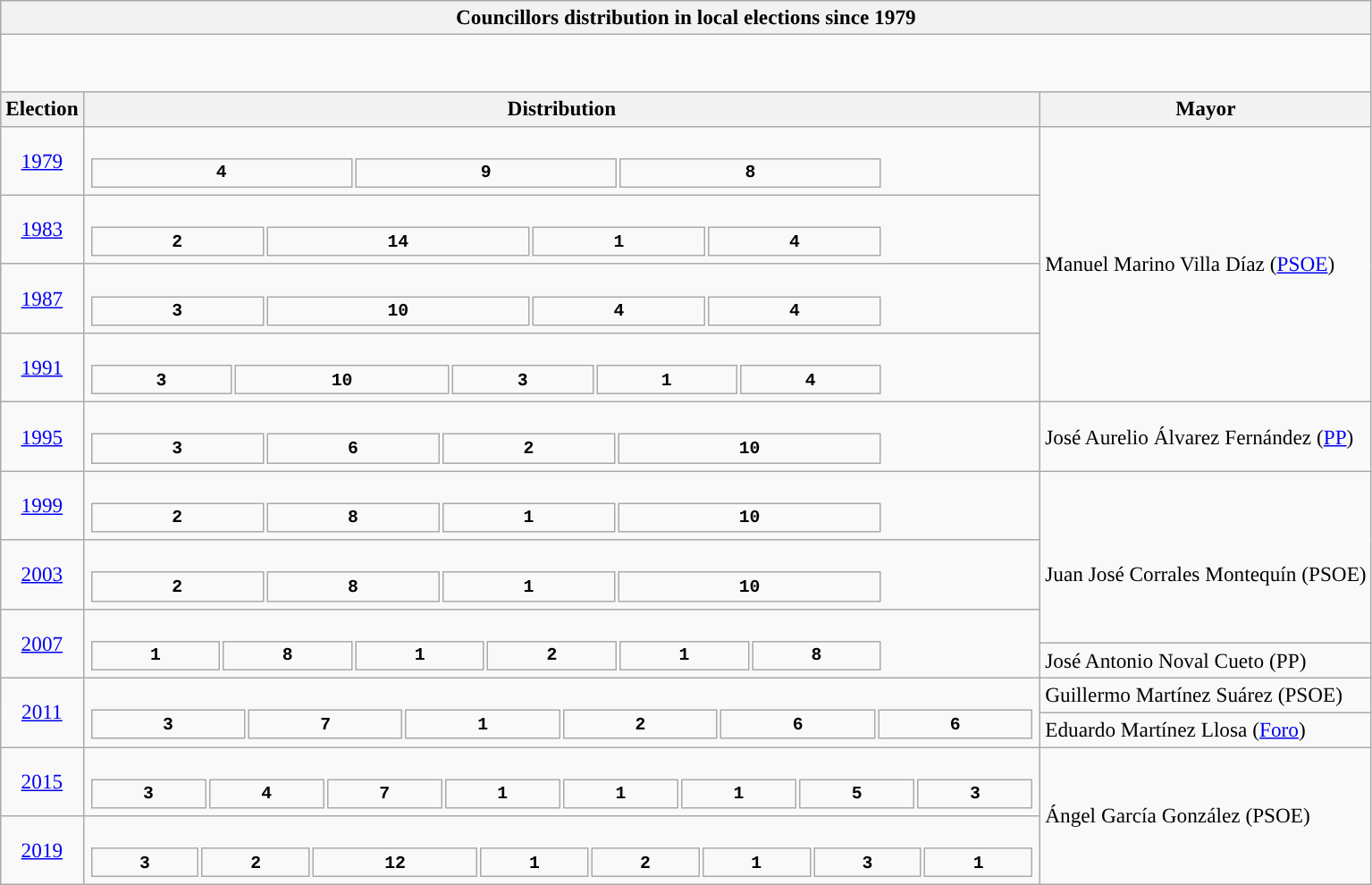<table class="wikitable mw-collapsible mw-collapsed" style="font-size:97%;">
<tr>
<th colspan="3">Councillors distribution in local elections since 1979</th>
</tr>
<tr>
<td colspan="3"><br>















 


</td>
</tr>
<tr bgcolor="#CCCCCC">
<th>Election</th>
<th>Distribution</th>
<th>Mayor</th>
</tr>
<tr>
<td align="center"><a href='#'>1979</a></td>
<td><br><table style="width:45em; font-size:85%; text-align:center; font-family:Courier New;">
<tr style="font-weight:bold">
<td style="background:">4</td>
<td style="background:">9</td>
<td style="background:">8</td>
</tr>
</table>
</td>
<td rowspan="4">Manuel Marino Villa Díaz (<a href='#'>PSOE</a>)</td>
</tr>
<tr>
<td align="center"><a href='#'>1983</a></td>
<td><br><table style="width:45em; font-size:85%; text-align:center; font-family:Courier New;">
<tr style="font-weight:bold">
<td style="background:">2</td>
<td style="background:">14</td>
<td style="background:">1</td>
<td style="background:">4</td>
</tr>
</table>
</td>
</tr>
<tr>
<td align="center"><a href='#'>1987</a></td>
<td><br><table style="width:45em; font-size:85%; text-align:center; font-family:Courier New;">
<tr style="font-weight:bold">
<td style="background:">3</td>
<td style="background:">10</td>
<td style="background:">4</td>
<td style="background:">4</td>
</tr>
</table>
</td>
</tr>
<tr>
<td align="center"><a href='#'>1991</a></td>
<td><br><table style="width:45em; font-size:85%; text-align:center; font-family:Courier New;">
<tr style="font-weight:bold">
<td style="background:">3</td>
<td style="background:">10</td>
<td style="background:">3</td>
<td style="background:">1</td>
<td style="background:">4</td>
</tr>
</table>
</td>
</tr>
<tr>
<td align="center"><a href='#'>1995</a></td>
<td><br><table style="width:45em; font-size:85%; text-align:center; font-family:Courier New;">
<tr style="font-weight:bold">
<td style="background:">3</td>
<td style="background:">6</td>
<td style="background:">2</td>
<td style="background:">10</td>
</tr>
</table>
</td>
<td>José Aurelio Álvarez Fernández (<a href='#'>PP</a>)</td>
</tr>
<tr>
<td align="center"><a href='#'>1999</a></td>
<td><br><table style="width:45em; font-size:85%; text-align:center; font-family:Courier New;">
<tr style="font-weight:bold">
<td style="background:">2</td>
<td style="background:">8</td>
<td style="background:">1</td>
<td style="background:">10</td>
</tr>
</table>
</td>
<td style="border-style: solid  solid  none  solid;"> </td>
</tr>
<tr>
<td align="center"><a href='#'>2003</a></td>
<td><br><table style="width:45em; font-size:85%; text-align:center; font-family:Courier New;">
<tr style="font-weight:bold">
<td style="background:">2</td>
<td style="background:">8</td>
<td style="background:">1</td>
<td style="background:">10</td>
</tr>
</table>
</td>
<td style="border-style: none  solid  none  solid;">Juan José Corrales Montequín (PSOE)</td>
</tr>
<tr>
<td rowspan="2" align="center"><a href='#'>2007</a></td>
<td rowspan="2"><br><table style="width:45em; font-size:85%; text-align:center; font-family:Courier New;">
<tr style="font-weight:bold">
<td style="background:">1</td>
<td style="background:">8</td>
<td style="background:">1</td>
<td style="background:">2</td>
<td style="background:">1</td>
<td style="background:">8</td>
</tr>
</table>
</td>
<td style="border-style: none  solid  solid  solid;"> </td>
</tr>
<tr>
<td>José Antonio Noval Cueto (PP)</td>
</tr>
<tr>
<td rowspan="2" align="center"><a href='#'>2011</a></td>
<td rowspan="2"><br><table style="width:53.57em; font-size:85%; text-align:center; font-family:Courier New;">
<tr style="font-weight:bold">
<td style="background:">3</td>
<td style="background:">7</td>
<td style="background:">1</td>
<td style="background:">2</td>
<td style="background:">6</td>
<td style="background:">6</td>
</tr>
</table>
</td>
<td>Guillermo Martínez Suárez (PSOE)</td>
</tr>
<tr>
<td>Eduardo Martínez Llosa (<a href='#'>Foro</a>)</td>
</tr>
<tr>
<td align="center"><a href='#'>2015</a></td>
<td><br><table style="width:53.57em; font-size:85%; text-align:center; font-family:Courier New;">
<tr style="font-weight:bold">
<td style="background:">3</td>
<td style="background:">4</td>
<td style="background:">7</td>
<td style="background:">1</td>
<td style="background:">1</td>
<td style="background:">1</td>
<td style="background:">5</td>
<td style="background:">3</td>
</tr>
</table>
</td>
<td rowspan="2">Ángel García González (PSOE)</td>
</tr>
<tr>
<td align="center"><a href='#'>2019</a></td>
<td><br><table style="width:53.57em; font-size:85%; text-align:center; font-family:Courier New;">
<tr style="font-weight:bold">
<td style="background:">3</td>
<td style="background:">2</td>
<td style="background:">12</td>
<td style="background:">1</td>
<td style="background:">2</td>
<td style="background:">1</td>
<td style="background:">3</td>
<td style="background:">1</td>
</tr>
</table>
</td>
</tr>
</table>
